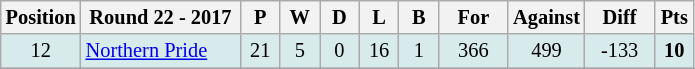<table class="wikitable" style="text-align:center; font-size:85%;">
<tr>
<th width=40 abbr="Position">Position</th>
<th width=100>Round 22 - 2017</th>
<th width=20 abbr="Played">P</th>
<th width=20 abbr="Won">W</th>
<th width=20 abbr="Drawn">D</th>
<th width=20 abbr="Lost">L</th>
<th width=20 abbr="Bye">B</th>
<th width=40 abbr="Points for">For</th>
<th width=40 abbr="Points against">Against</th>
<th width=40 abbr="Points difference">Diff</th>
<th width=20 abbr="Points">Pts</th>
</tr>
<tr style="background: #d7ebed;">
<td>12</td>
<td style="text-align:left;"> <a href='#'>Northern Pride</a></td>
<td>21</td>
<td>5</td>
<td>0</td>
<td>16</td>
<td>1</td>
<td>366</td>
<td>499</td>
<td>-133</td>
<td><strong>10</strong></td>
</tr>
<tr>
</tr>
</table>
